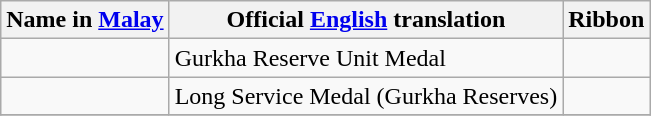<table class="wikitable">
<tr>
<th>Name in <a href='#'>Malay</a></th>
<th>Official <a href='#'>English</a> translation</th>
<th>Ribbon</th>
</tr>
<tr>
<td></td>
<td>Gurkha Reserve Unit Medal</td>
<td></td>
</tr>
<tr>
<td></td>
<td>Long Service Medal (Gurkha Reserves)</td>
<td></td>
</tr>
<tr>
</tr>
</table>
